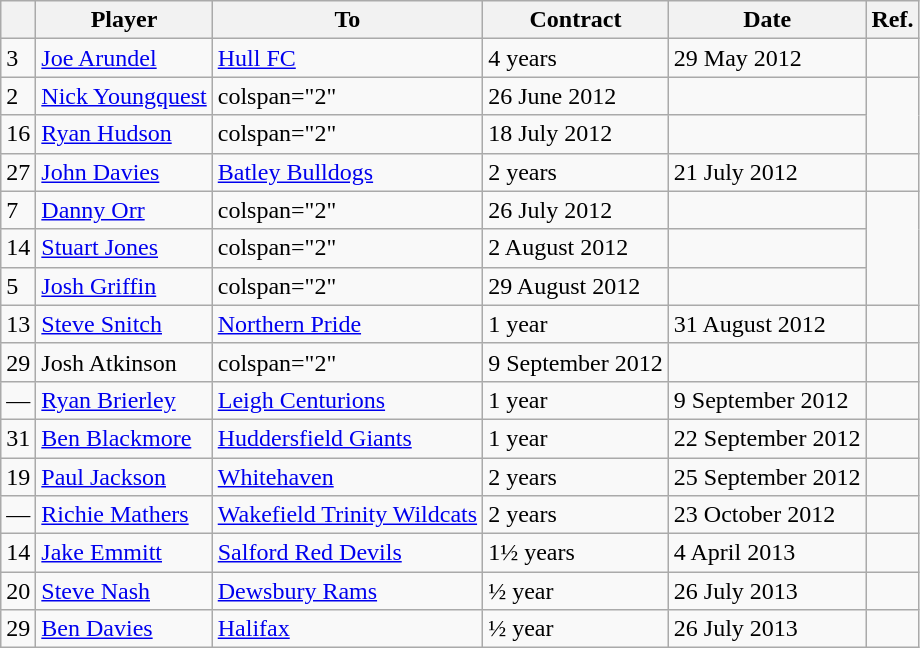<table class="wikitable defaultleft col1center">
<tr>
<th></th>
<th>Player</th>
<th>To</th>
<th>Contract</th>
<th>Date</th>
<th>Ref.</th>
</tr>
<tr>
<td>3</td>
<td> <a href='#'>Joe Arundel</a></td>
<td> <a href='#'>Hull FC</a></td>
<td>4 years</td>
<td>29 May 2012</td>
<td></td>
</tr>
<tr>
<td>2</td>
<td> <a href='#'>Nick Youngquest</a></td>
<td>colspan="2" </td>
<td>26 June 2012</td>
<td></td>
</tr>
<tr>
<td>16</td>
<td> <a href='#'>Ryan Hudson</a></td>
<td>colspan="2" </td>
<td>18 July 2012</td>
<td></td>
</tr>
<tr>
<td>27</td>
<td> <a href='#'>John Davies</a></td>
<td> <a href='#'>Batley Bulldogs</a></td>
<td>2 years</td>
<td>21 July 2012</td>
<td></td>
</tr>
<tr>
<td>7</td>
<td> <a href='#'>Danny Orr</a></td>
<td>colspan="2" </td>
<td>26 July 2012</td>
<td></td>
</tr>
<tr>
<td>14</td>
<td> <a href='#'>Stuart Jones</a></td>
<td>colspan="2" </td>
<td>2 August 2012</td>
<td></td>
</tr>
<tr>
<td>5</td>
<td> <a href='#'>Josh Griffin</a></td>
<td>colspan="2" </td>
<td>29 August 2012</td>
<td></td>
</tr>
<tr>
<td>13</td>
<td> <a href='#'>Steve Snitch</a></td>
<td> <a href='#'>Northern Pride</a></td>
<td>1 year</td>
<td>31 August 2012</td>
<td></td>
</tr>
<tr>
<td>29</td>
<td> Josh Atkinson</td>
<td>colspan="2" </td>
<td>9 September 2012</td>
<td></td>
</tr>
<tr>
<td>—</td>
<td> <a href='#'>Ryan Brierley</a></td>
<td> <a href='#'>Leigh Centurions</a></td>
<td>1 year</td>
<td>9 September 2012</td>
<td></td>
</tr>
<tr>
<td>31</td>
<td> <a href='#'>Ben Blackmore</a></td>
<td> <a href='#'>Huddersfield Giants</a></td>
<td>1 year</td>
<td>22 September 2012</td>
<td></td>
</tr>
<tr>
<td>19</td>
<td> <a href='#'>Paul Jackson</a></td>
<td> <a href='#'>Whitehaven</a></td>
<td>2 years</td>
<td>25 September 2012</td>
<td></td>
</tr>
<tr>
<td>—</td>
<td> <a href='#'>Richie Mathers</a></td>
<td> <a href='#'>Wakefield Trinity Wildcats</a></td>
<td>2 years</td>
<td>23 October 2012</td>
<td></td>
</tr>
<tr>
<td>14</td>
<td> <a href='#'>Jake Emmitt</a></td>
<td> <a href='#'>Salford Red Devils</a></td>
<td>1½ years</td>
<td>4 April 2013</td>
<td></td>
</tr>
<tr>
<td>20</td>
<td> <a href='#'>Steve Nash</a></td>
<td> <a href='#'>Dewsbury Rams</a></td>
<td>½ year</td>
<td>26 July 2013</td>
<td></td>
</tr>
<tr>
<td>29</td>
<td> <a href='#'>Ben Davies</a></td>
<td> <a href='#'>Halifax</a></td>
<td>½ year</td>
<td>26 July 2013</td>
<td></td>
</tr>
</table>
